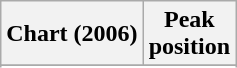<table class="wikitable sortable">
<tr>
<th>Chart (2006)</th>
<th>Peak<br>position</th>
</tr>
<tr>
</tr>
<tr>
</tr>
<tr>
</tr>
</table>
